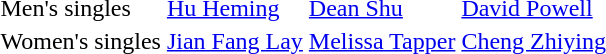<table>
<tr>
<td>Men's singles <br></td>
<td> <a href='#'>Hu Heming</a></td>
<td> <a href='#'>Dean Shu</a></td>
<td> <a href='#'>David Powell</a></td>
</tr>
<tr>
<td>Women's singles <br></td>
<td> <a href='#'>Jian Fang Lay</a></td>
<td> <a href='#'>Melissa Tapper</a></td>
<td> <a href='#'>Cheng Zhiying</a></td>
</tr>
<tr>
</tr>
</table>
